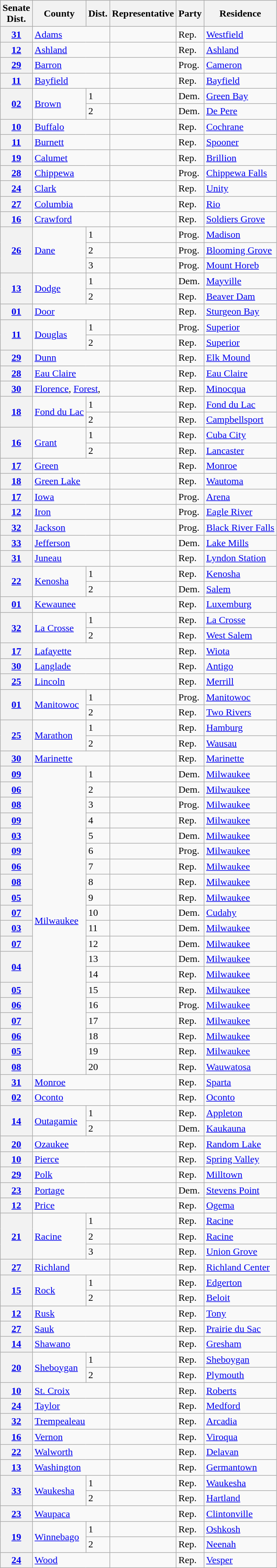<table class="wikitable sortable">
<tr>
<th>Senate<br>Dist.</th>
<th>County</th>
<th>Dist.</th>
<th>Representative</th>
<th>Party</th>
<th>Residence</th>
</tr>
<tr>
<th><a href='#'>31</a></th>
<td text-align="left" colspan="2"><a href='#'>Adams</a> </td>
<td></td>
<td>Rep.</td>
<td><a href='#'>Westfield</a></td>
</tr>
<tr>
<th><a href='#'>12</a></th>
<td text-align="left" colspan="2"><a href='#'>Ashland</a></td>
<td></td>
<td>Rep.</td>
<td><a href='#'>Ashland</a></td>
</tr>
<tr>
<th><a href='#'>29</a></th>
<td text-align="left" colspan="2"><a href='#'>Barron</a></td>
<td></td>
<td>Prog.</td>
<td><a href='#'>Cameron</a></td>
</tr>
<tr>
<th><a href='#'>11</a></th>
<td text-align="left" colspan="2"><a href='#'>Bayfield</a></td>
<td></td>
<td>Rep.</td>
<td><a href='#'>Bayfield</a></td>
</tr>
<tr>
<th rowspan="2"><a href='#'>02</a></th>
<td text-align="left" rowspan="2"><a href='#'>Brown</a></td>
<td>1</td>
<td></td>
<td>Dem.</td>
<td><a href='#'>Green Bay</a></td>
</tr>
<tr>
<td>2</td>
<td></td>
<td>Dem.</td>
<td><a href='#'>De Pere</a></td>
</tr>
<tr>
<th><a href='#'>10</a></th>
<td text-align="left" colspan="2"><a href='#'>Buffalo</a> </td>
<td></td>
<td>Rep.</td>
<td><a href='#'>Cochrane</a></td>
</tr>
<tr>
<th><a href='#'>11</a></th>
<td text-align="left" colspan="2"><a href='#'>Burnett</a> </td>
<td></td>
<td>Rep.</td>
<td><a href='#'>Spooner</a></td>
</tr>
<tr>
<th><a href='#'>19</a></th>
<td text-align="left" colspan="2"><a href='#'>Calumet</a></td>
<td></td>
<td>Rep.</td>
<td><a href='#'>Brillion</a></td>
</tr>
<tr>
<th><a href='#'>28</a></th>
<td text-align="left" colspan="2"><a href='#'>Chippewa</a></td>
<td></td>
<td>Prog.</td>
<td><a href='#'>Chippewa Falls</a></td>
</tr>
<tr>
<th><a href='#'>24</a></th>
<td text-align="left" colspan="2"><a href='#'>Clark</a></td>
<td></td>
<td>Rep.</td>
<td><a href='#'>Unity</a></td>
</tr>
<tr>
<th><a href='#'>27</a></th>
<td text-align="left" colspan="2"><a href='#'>Columbia</a></td>
<td></td>
<td>Rep.</td>
<td><a href='#'>Rio</a></td>
</tr>
<tr>
<th><a href='#'>16</a></th>
<td text-align="left" colspan="2"><a href='#'>Crawford</a></td>
<td></td>
<td>Rep.</td>
<td><a href='#'>Soldiers Grove</a></td>
</tr>
<tr>
<th rowspan="3"><a href='#'>26</a></th>
<td text-align="left" rowspan="3"><a href='#'>Dane</a></td>
<td>1</td>
<td></td>
<td>Prog.</td>
<td><a href='#'>Madison</a></td>
</tr>
<tr>
<td>2</td>
<td></td>
<td>Prog.</td>
<td><a href='#'>Blooming Grove</a></td>
</tr>
<tr>
<td>3</td>
<td></td>
<td>Prog.</td>
<td><a href='#'>Mount Horeb</a></td>
</tr>
<tr>
<th rowspan="2"><a href='#'>13</a></th>
<td text-align="left" rowspan="2"><a href='#'>Dodge</a></td>
<td>1</td>
<td></td>
<td>Dem.</td>
<td><a href='#'>Mayville</a></td>
</tr>
<tr>
<td>2</td>
<td></td>
<td>Rep.</td>
<td><a href='#'>Beaver Dam</a></td>
</tr>
<tr>
<th><a href='#'>01</a></th>
<td text-align="left" colspan="2"><a href='#'>Door</a></td>
<td></td>
<td>Rep.</td>
<td><a href='#'>Sturgeon Bay</a></td>
</tr>
<tr>
<th rowspan="2"><a href='#'>11</a></th>
<td text-align="left" rowspan="2"><a href='#'>Douglas</a></td>
<td>1</td>
<td></td>
<td>Prog.</td>
<td><a href='#'>Superior</a></td>
</tr>
<tr>
<td>2</td>
<td></td>
<td>Rep.</td>
<td><a href='#'>Superior</a></td>
</tr>
<tr>
<th><a href='#'>29</a></th>
<td text-align="left" colspan="2"><a href='#'>Dunn</a></td>
<td></td>
<td>Rep.</td>
<td><a href='#'>Elk Mound</a></td>
</tr>
<tr>
<th><a href='#'>28</a></th>
<td text-align="left" colspan="2"><a href='#'>Eau Claire</a></td>
<td></td>
<td>Rep.</td>
<td><a href='#'>Eau Claire</a></td>
</tr>
<tr>
<th><a href='#'>30</a></th>
<td text-align="left" colspan="2"><a href='#'>Florence</a>, <a href='#'>Forest</a>, </td>
<td></td>
<td>Rep.</td>
<td><a href='#'>Minocqua</a></td>
</tr>
<tr>
<th rowspan="2"><a href='#'>18</a></th>
<td text-align="left" rowspan="2"><a href='#'>Fond du Lac</a></td>
<td>1</td>
<td></td>
<td>Rep.</td>
<td><a href='#'>Fond du Lac</a></td>
</tr>
<tr>
<td>2</td>
<td></td>
<td>Rep.</td>
<td><a href='#'>Campbellsport</a></td>
</tr>
<tr>
<th rowspan="2"><a href='#'>16</a></th>
<td text-align="left" rowspan="2"><a href='#'>Grant</a></td>
<td>1</td>
<td></td>
<td>Rep.</td>
<td><a href='#'>Cuba City</a></td>
</tr>
<tr>
<td>2</td>
<td></td>
<td>Rep.</td>
<td><a href='#'>Lancaster</a></td>
</tr>
<tr>
<th><a href='#'>17</a></th>
<td text-align="left" colspan="2"><a href='#'>Green</a></td>
<td></td>
<td>Rep.</td>
<td><a href='#'>Monroe</a></td>
</tr>
<tr>
<th><a href='#'>18</a></th>
<td text-align="left" colspan="2"><a href='#'>Green Lake</a> </td>
<td></td>
<td>Rep.</td>
<td><a href='#'>Wautoma</a></td>
</tr>
<tr>
<th><a href='#'>17</a></th>
<td text-align="left" colspan="2"><a href='#'>Iowa</a></td>
<td></td>
<td>Prog.</td>
<td><a href='#'>Arena</a></td>
</tr>
<tr>
<th><a href='#'>12</a></th>
<td text-align="left" colspan="2"><a href='#'>Iron</a> </td>
<td></td>
<td>Prog.</td>
<td><a href='#'>Eagle River</a></td>
</tr>
<tr>
<th><a href='#'>32</a></th>
<td text-align="left" colspan="2"><a href='#'>Jackson</a></td>
<td></td>
<td>Prog.</td>
<td><a href='#'>Black River Falls</a></td>
</tr>
<tr>
<th><a href='#'>33</a></th>
<td text-align="left" colspan="2"><a href='#'>Jefferson</a></td>
<td></td>
<td>Dem.</td>
<td><a href='#'>Lake Mills</a></td>
</tr>
<tr>
<th><a href='#'>31</a></th>
<td text-align="left" colspan="2"><a href='#'>Juneau</a></td>
<td></td>
<td>Rep.</td>
<td><a href='#'>Lyndon Station</a></td>
</tr>
<tr>
<th rowspan="2"><a href='#'>22</a></th>
<td text-align="left" rowspan="2"><a href='#'>Kenosha</a></td>
<td>1</td>
<td></td>
<td>Rep.</td>
<td><a href='#'>Kenosha</a></td>
</tr>
<tr>
<td>2</td>
<td></td>
<td>Dem.</td>
<td><a href='#'>Salem</a></td>
</tr>
<tr>
<th><a href='#'>01</a></th>
<td text-align="left" colspan="2"><a href='#'>Kewaunee</a></td>
<td></td>
<td>Rep.</td>
<td><a href='#'>Luxemburg</a></td>
</tr>
<tr>
<th rowspan="2"><a href='#'>32</a></th>
<td text-align="left" rowspan="2"><a href='#'>La Crosse</a></td>
<td>1</td>
<td></td>
<td>Rep.</td>
<td><a href='#'>La Crosse</a></td>
</tr>
<tr>
<td>2</td>
<td></td>
<td>Rep.</td>
<td><a href='#'>West Salem</a></td>
</tr>
<tr>
<th><a href='#'>17</a></th>
<td text-align="left" colspan="2"><a href='#'>Lafayette</a></td>
<td></td>
<td>Rep.</td>
<td><a href='#'>Wiota</a></td>
</tr>
<tr>
<th><a href='#'>30</a></th>
<td text-align="left" colspan="2"><a href='#'>Langlade</a></td>
<td></td>
<td>Rep.</td>
<td><a href='#'>Antigo</a></td>
</tr>
<tr>
<th><a href='#'>25</a></th>
<td text-align="left" colspan="2"><a href='#'>Lincoln</a></td>
<td></td>
<td>Rep.</td>
<td><a href='#'>Merrill</a></td>
</tr>
<tr>
<th rowspan="2"><a href='#'>01</a></th>
<td rowspan="2" text-align="left"><a href='#'>Manitowoc</a></td>
<td>1</td>
<td></td>
<td>Prog.</td>
<td><a href='#'>Manitowoc</a></td>
</tr>
<tr>
<td>2</td>
<td></td>
<td>Rep.</td>
<td><a href='#'>Two Rivers</a></td>
</tr>
<tr>
<th rowspan="2"><a href='#'>25</a></th>
<td text-align="left" rowspan="2"><a href='#'>Marathon</a></td>
<td>1</td>
<td></td>
<td>Rep.</td>
<td><a href='#'>Hamburg</a></td>
</tr>
<tr>
<td>2</td>
<td></td>
<td>Rep.</td>
<td><a href='#'>Wausau</a></td>
</tr>
<tr>
<th><a href='#'>30</a></th>
<td text-align="left" colspan="2"><a href='#'>Marinette</a></td>
<td></td>
<td>Rep.</td>
<td><a href='#'>Marinette</a></td>
</tr>
<tr>
<th><a href='#'>09</a></th>
<td text-align="left" rowspan="20"><a href='#'>Milwaukee</a></td>
<td>1</td>
<td></td>
<td>Dem.</td>
<td><a href='#'>Milwaukee</a></td>
</tr>
<tr>
<th><a href='#'>06</a></th>
<td>2</td>
<td></td>
<td>Dem.</td>
<td><a href='#'>Milwaukee</a></td>
</tr>
<tr>
<th><a href='#'>08</a></th>
<td>3</td>
<td></td>
<td>Prog.</td>
<td><a href='#'>Milwaukee</a></td>
</tr>
<tr>
<th><a href='#'>09</a></th>
<td>4</td>
<td></td>
<td>Rep.</td>
<td><a href='#'>Milwaukee</a></td>
</tr>
<tr>
<th><a href='#'>03</a></th>
<td>5</td>
<td></td>
<td>Dem.</td>
<td><a href='#'>Milwaukee</a></td>
</tr>
<tr>
<th><a href='#'>09</a></th>
<td>6</td>
<td></td>
<td>Prog.</td>
<td><a href='#'>Milwaukee</a></td>
</tr>
<tr>
<th><a href='#'>06</a></th>
<td>7</td>
<td></td>
<td>Rep.</td>
<td><a href='#'>Milwaukee</a></td>
</tr>
<tr>
<th><a href='#'>08</a></th>
<td>8</td>
<td></td>
<td>Rep.</td>
<td><a href='#'>Milwaukee</a></td>
</tr>
<tr>
<th><a href='#'>05</a></th>
<td>9</td>
<td></td>
<td>Rep.</td>
<td><a href='#'>Milwaukee</a></td>
</tr>
<tr>
<th><a href='#'>07</a></th>
<td>10</td>
<td></td>
<td>Dem.</td>
<td><a href='#'>Cudahy</a></td>
</tr>
<tr>
<th><a href='#'>03</a></th>
<td>11</td>
<td></td>
<td>Dem.</td>
<td><a href='#'>Milwaukee</a></td>
</tr>
<tr>
<th><a href='#'>07</a></th>
<td>12</td>
<td></td>
<td>Dem.</td>
<td><a href='#'>Milwaukee</a></td>
</tr>
<tr>
<th rowspan="2"><a href='#'>04</a></th>
<td>13</td>
<td></td>
<td>Dem.</td>
<td><a href='#'>Milwaukee</a></td>
</tr>
<tr>
<td>14</td>
<td></td>
<td>Rep.</td>
<td><a href='#'>Milwaukee</a></td>
</tr>
<tr>
<th><a href='#'>05</a></th>
<td>15</td>
<td></td>
<td>Rep.</td>
<td><a href='#'>Milwaukee</a></td>
</tr>
<tr>
<th><a href='#'>06</a></th>
<td>16</td>
<td></td>
<td>Prog.</td>
<td><a href='#'>Milwaukee</a></td>
</tr>
<tr>
<th><a href='#'>07</a></th>
<td>17</td>
<td></td>
<td>Rep.</td>
<td><a href='#'>Milwaukee</a></td>
</tr>
<tr>
<th><a href='#'>06</a></th>
<td>18</td>
<td></td>
<td>Rep.</td>
<td><a href='#'>Milwaukee</a></td>
</tr>
<tr>
<th><a href='#'>05</a></th>
<td>19</td>
<td></td>
<td>Rep.</td>
<td><a href='#'>Milwaukee</a></td>
</tr>
<tr>
<th><a href='#'>08</a></th>
<td>20</td>
<td></td>
<td>Rep.</td>
<td><a href='#'>Wauwatosa</a></td>
</tr>
<tr>
<th><a href='#'>31</a></th>
<td text-align="left" colspan="2"><a href='#'>Monroe</a></td>
<td></td>
<td>Rep.</td>
<td><a href='#'>Sparta</a></td>
</tr>
<tr>
<th><a href='#'>02</a></th>
<td text-align="left" colspan="2"><a href='#'>Oconto</a></td>
<td></td>
<td>Rep.</td>
<td><a href='#'>Oconto</a></td>
</tr>
<tr>
<th rowspan="2"><a href='#'>14</a></th>
<td text-align="left" rowspan="2"><a href='#'>Outagamie</a></td>
<td>1</td>
<td></td>
<td>Rep.</td>
<td><a href='#'>Appleton</a></td>
</tr>
<tr>
<td>2</td>
<td></td>
<td>Dem.</td>
<td><a href='#'>Kaukauna</a></td>
</tr>
<tr>
<th><a href='#'>20</a></th>
<td text-align="left" colspan="2"><a href='#'>Ozaukee</a></td>
<td></td>
<td>Rep.</td>
<td><a href='#'>Random Lake</a></td>
</tr>
<tr>
<th><a href='#'>10</a></th>
<td text-align="left" colspan="2"><a href='#'>Pierce</a></td>
<td></td>
<td>Rep.</td>
<td><a href='#'>Spring Valley</a></td>
</tr>
<tr>
<th><a href='#'>29</a></th>
<td text-align="left" colspan="2"><a href='#'>Polk</a></td>
<td></td>
<td>Rep.</td>
<td><a href='#'>Milltown</a></td>
</tr>
<tr>
<th><a href='#'>23</a></th>
<td text-align="left" colspan="2"><a href='#'>Portage</a></td>
<td></td>
<td>Dem.</td>
<td><a href='#'>Stevens Point</a></td>
</tr>
<tr>
<th><a href='#'>12</a></th>
<td text-align="left" colspan="2"><a href='#'>Price</a></td>
<td></td>
<td>Rep.</td>
<td><a href='#'>Ogema</a></td>
</tr>
<tr>
<th rowspan="3"><a href='#'>21</a></th>
<td text-align="left" rowspan="3"><a href='#'>Racine</a></td>
<td>1</td>
<td></td>
<td>Rep.</td>
<td><a href='#'>Racine</a></td>
</tr>
<tr>
<td>2</td>
<td></td>
<td>Rep.</td>
<td><a href='#'>Racine</a></td>
</tr>
<tr>
<td>3</td>
<td></td>
<td>Rep.</td>
<td><a href='#'>Union Grove</a></td>
</tr>
<tr>
<th><a href='#'>27</a></th>
<td text-align="left" colspan="2"><a href='#'>Richland</a></td>
<td></td>
<td>Rep.</td>
<td><a href='#'>Richland Center</a></td>
</tr>
<tr>
<th rowspan="2"><a href='#'>15</a></th>
<td text-align="left" rowspan="2"><a href='#'>Rock</a></td>
<td>1</td>
<td></td>
<td>Rep.</td>
<td><a href='#'>Edgerton</a></td>
</tr>
<tr>
<td>2</td>
<td></td>
<td>Rep.</td>
<td><a href='#'>Beloit</a></td>
</tr>
<tr>
<th><a href='#'>12</a></th>
<td text-align="left" colspan="2"><a href='#'>Rusk</a> </td>
<td></td>
<td>Rep.</td>
<td><a href='#'>Tony</a></td>
</tr>
<tr>
<th><a href='#'>27</a></th>
<td text-align="left" colspan="2"><a href='#'>Sauk</a></td>
<td></td>
<td>Rep.</td>
<td><a href='#'>Prairie du Sac</a></td>
</tr>
<tr>
<th><a href='#'>14</a></th>
<td text-align="left" colspan="2"><a href='#'>Shawano</a></td>
<td></td>
<td>Rep.</td>
<td><a href='#'>Gresham</a></td>
</tr>
<tr>
<th rowspan="2"><a href='#'>20</a></th>
<td text-align="left" rowspan="2"><a href='#'>Sheboygan</a></td>
<td>1</td>
<td></td>
<td>Rep.</td>
<td><a href='#'>Sheboygan</a></td>
</tr>
<tr>
<td>2</td>
<td></td>
<td>Rep.</td>
<td><a href='#'>Plymouth</a></td>
</tr>
<tr>
<th><a href='#'>10</a></th>
<td text-align="left" colspan="2"><a href='#'>St. Croix</a></td>
<td></td>
<td>Rep.</td>
<td><a href='#'>Roberts</a></td>
</tr>
<tr>
<th><a href='#'>24</a></th>
<td text-align="left" colspan="2"><a href='#'>Taylor</a></td>
<td></td>
<td>Rep.</td>
<td><a href='#'>Medford</a></td>
</tr>
<tr>
<th><a href='#'>32</a></th>
<td text-align="left" colspan="2"><a href='#'>Trempealeau</a></td>
<td></td>
<td>Rep.</td>
<td><a href='#'>Arcadia</a></td>
</tr>
<tr>
<th><a href='#'>16</a></th>
<td text-align="left" colspan="2"><a href='#'>Vernon</a></td>
<td></td>
<td>Rep.</td>
<td><a href='#'>Viroqua</a></td>
</tr>
<tr>
<th><a href='#'>22</a></th>
<td text-align="left" colspan="2"><a href='#'>Walworth</a></td>
<td></td>
<td>Rep.</td>
<td><a href='#'>Delavan</a></td>
</tr>
<tr>
<th><a href='#'>13</a></th>
<td text-align="left" colspan="2"><a href='#'>Washington</a></td>
<td></td>
<td>Rep.</td>
<td><a href='#'>Germantown</a></td>
</tr>
<tr>
<th rowspan="2"><a href='#'>33</a></th>
<td text-align="left" rowspan="2"><a href='#'>Waukesha</a></td>
<td>1</td>
<td></td>
<td>Rep.</td>
<td><a href='#'>Waukesha</a></td>
</tr>
<tr>
<td>2</td>
<td></td>
<td>Rep.</td>
<td><a href='#'>Hartland</a></td>
</tr>
<tr>
<th><a href='#'>23</a></th>
<td text-align="left" colspan="2"><a href='#'>Waupaca</a></td>
<td></td>
<td>Rep.</td>
<td><a href='#'>Clintonville</a></td>
</tr>
<tr>
<th rowspan="2"><a href='#'>19</a></th>
<td text-align="left" rowspan="2"><a href='#'>Winnebago</a></td>
<td>1</td>
<td></td>
<td>Rep.</td>
<td><a href='#'>Oshkosh</a></td>
</tr>
<tr>
<td>2</td>
<td></td>
<td>Rep.</td>
<td><a href='#'>Neenah</a></td>
</tr>
<tr>
<th><a href='#'>24</a></th>
<td text-align="left" colspan="2"><a href='#'>Wood</a></td>
<td></td>
<td>Rep.</td>
<td><a href='#'>Vesper</a></td>
</tr>
</table>
